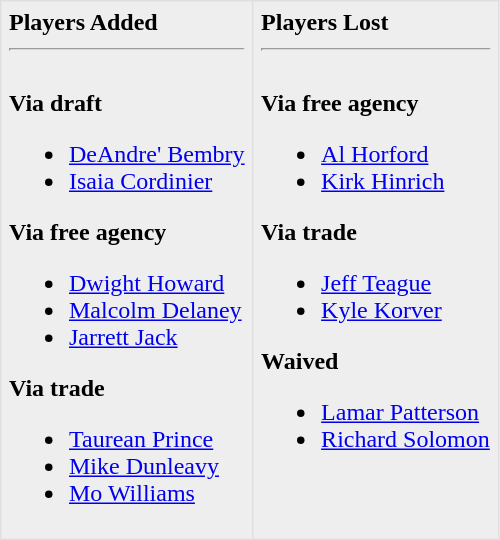<table border=1 style="border-collapse:collapse; background-color:#eeeeee" bordercolor="#DFDFDF" cellpadding="5">
<tr>
<td valign="top"><strong>Players Added</strong> <hr><br><strong>Via draft</strong><ul><li><a href='#'>DeAndre' Bembry</a></li><li><a href='#'>Isaia Cordinier</a></li></ul><strong>Via free agency</strong><ul><li><a href='#'>Dwight Howard</a></li><li><a href='#'>Malcolm Delaney</a></li><li><a href='#'>Jarrett Jack</a></li></ul><strong>Via trade</strong><ul><li><a href='#'>Taurean Prince</a></li><li><a href='#'>Mike Dunleavy</a></li><li><a href='#'>Mo Williams</a></li></ul></td>
<td valign="top"><strong>Players Lost</strong> <hr><br><strong>Via free agency</strong><ul><li><a href='#'>Al Horford</a></li><li><a href='#'>Kirk Hinrich</a></li></ul><strong>Via trade</strong><ul><li><a href='#'>Jeff Teague</a></li><li><a href='#'>Kyle Korver</a></li></ul><strong>Waived</strong><ul><li><a href='#'>Lamar Patterson</a></li><li><a href='#'>Richard Solomon</a></li></ul></td>
</tr>
</table>
